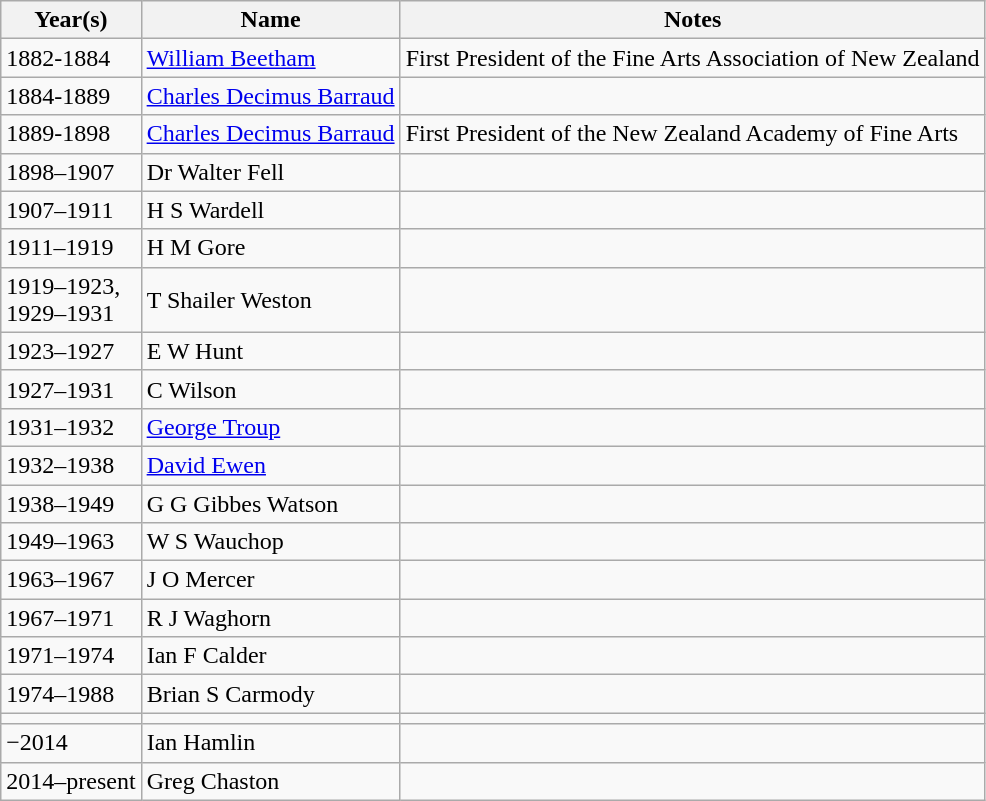<table class="wikitable">
<tr>
<th>Year(s)</th>
<th>Name</th>
<th>Notes</th>
</tr>
<tr>
<td>1882-1884</td>
<td><a href='#'>William Beetham</a></td>
<td>First President of the Fine Arts Association of New Zealand</td>
</tr>
<tr>
<td>1884-1889</td>
<td><a href='#'>Charles Decimus Barraud</a></td>
<td></td>
</tr>
<tr>
<td>1889-1898</td>
<td><a href='#'>Charles Decimus Barraud</a></td>
<td>First President of the New Zealand Academy of Fine Arts</td>
</tr>
<tr>
<td>1898–1907</td>
<td>Dr Walter Fell</td>
<td></td>
</tr>
<tr>
<td>1907–1911</td>
<td>H S Wardell</td>
<td></td>
</tr>
<tr>
<td>1911–1919</td>
<td>H M Gore</td>
<td></td>
</tr>
<tr>
<td>1919–1923,<br>1929–1931</td>
<td>T Shailer Weston</td>
<td></td>
</tr>
<tr>
<td>1923–1927</td>
<td>E W Hunt</td>
<td></td>
</tr>
<tr>
<td>1927–1931</td>
<td>C Wilson</td>
<td></td>
</tr>
<tr>
<td>1931–1932</td>
<td><a href='#'>George Troup</a></td>
<td></td>
</tr>
<tr>
<td>1932–1938</td>
<td><a href='#'>David Ewen</a></td>
<td></td>
</tr>
<tr>
<td>1938–1949</td>
<td>G G Gibbes Watson</td>
<td></td>
</tr>
<tr>
<td>1949–1963</td>
<td>W S Wauchop</td>
<td></td>
</tr>
<tr>
<td>1963–1967</td>
<td>J O Mercer</td>
<td></td>
</tr>
<tr>
<td>1967–1971</td>
<td>R J Waghorn</td>
<td></td>
</tr>
<tr>
<td>1971–1974</td>
<td>Ian F Calder</td>
<td></td>
</tr>
<tr>
<td>1974–1988</td>
<td>Brian S Carmody</td>
<td></td>
</tr>
<tr>
<td></td>
<td></td>
<td></td>
</tr>
<tr>
<td>−2014</td>
<td>Ian Hamlin</td>
<td></td>
</tr>
<tr>
<td>2014–present</td>
<td>Greg Chaston</td>
<td></td>
</tr>
</table>
